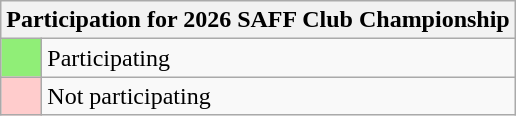<table class="wikitable">
<tr>
<th bgcolor=#f7f8ff colspan=2>Participation for 2026 SAFF Club Championship</th>
</tr>
<tr>
<td bgcolor=#90ee77 width=20></td>
<td>Participating</td>
</tr>
<tr>
<td bgcolor=#ffcccc width=20></td>
<td>Not participating</td>
</tr>
</table>
